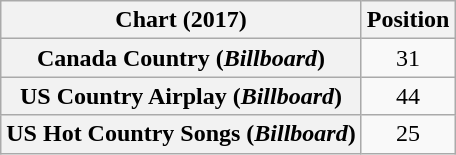<table class="wikitable sortable plainrowheaders" style="text-align:center">
<tr>
<th scope="col">Chart (2017)</th>
<th scope="col">Position</th>
</tr>
<tr>
<th scope="row">Canada Country (<em>Billboard</em>)</th>
<td>31</td>
</tr>
<tr>
<th scope="row">US Country Airplay (<em>Billboard</em>)</th>
<td>44</td>
</tr>
<tr>
<th scope="row">US Hot Country Songs (<em>Billboard</em>)</th>
<td>25</td>
</tr>
</table>
